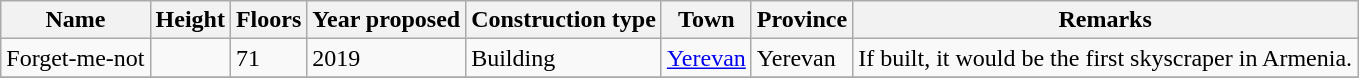<table class="wikitable sortable">
<tr>
<th>Name</th>
<th>Height</th>
<th>Floors</th>
<th>Year proposed</th>
<th>Construction type</th>
<th>Town</th>
<th>Province</th>
<th>Remarks</th>
</tr>
<tr>
<td>Forget-me-not</td>
<td></td>
<td>71</td>
<td>2019</td>
<td>Building</td>
<td><a href='#'>Yerevan</a></td>
<td>Yerevan</td>
<td>If built, it would be the first skyscraper in Armenia.</td>
</tr>
<tr>
</tr>
</table>
